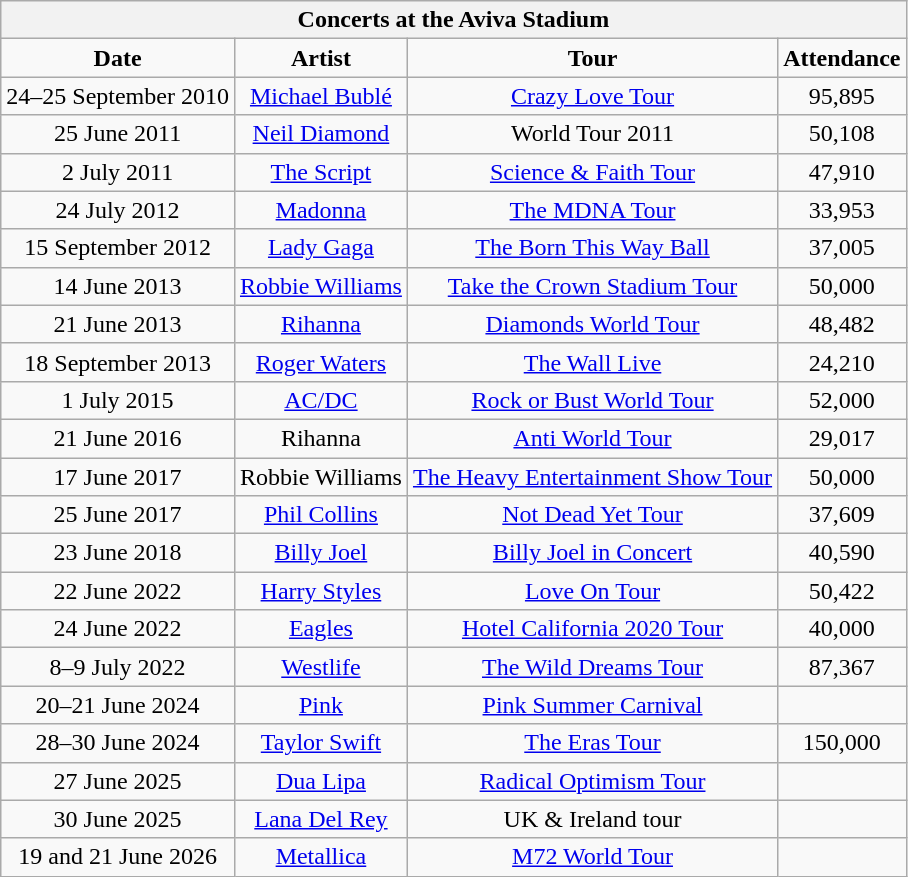<table class="wikitable sortable collapsible autocollapse" style="text-align:  center;font-size:100%;">
<tr>
<th colspan=4>Concerts at the Aviva Stadium</th>
</tr>
<tr>
<td><strong>Date</strong></td>
<td><strong>Artist</strong></td>
<td><strong>Tour</strong></td>
<td><strong>Attendance</strong></td>
</tr>
<tr>
<td>24–25 September 2010</td>
<td><a href='#'>Michael Bublé</a></td>
<td><a href='#'>Crazy Love Tour</a></td>
<td>95,895</td>
</tr>
<tr>
<td>25 June 2011</td>
<td><a href='#'>Neil Diamond</a></td>
<td>World Tour 2011</td>
<td>50,108</td>
</tr>
<tr>
<td>2 July 2011</td>
<td><a href='#'>The Script</a></td>
<td><a href='#'>Science & Faith Tour</a></td>
<td>47,910</td>
</tr>
<tr>
<td>24 July 2012</td>
<td><a href='#'>Madonna</a></td>
<td><a href='#'>The MDNA Tour</a></td>
<td>33,953</td>
</tr>
<tr>
<td>15 September 2012</td>
<td><a href='#'>Lady Gaga</a></td>
<td><a href='#'>The Born This Way Ball</a></td>
<td>37,005</td>
</tr>
<tr>
<td>14 June 2013</td>
<td><a href='#'>Robbie Williams</a></td>
<td><a href='#'>Take the Crown Stadium Tour</a></td>
<td>50,000</td>
</tr>
<tr>
<td>21 June 2013</td>
<td><a href='#'>Rihanna</a></td>
<td><a href='#'>Diamonds World Tour</a></td>
<td>48,482</td>
</tr>
<tr>
<td>18 September 2013</td>
<td><a href='#'>Roger Waters</a></td>
<td><a href='#'>The Wall Live</a></td>
<td>24,210</td>
</tr>
<tr>
<td>1 July 2015</td>
<td><a href='#'>AC/DC</a></td>
<td><a href='#'>Rock or Bust World Tour</a></td>
<td>52,000</td>
</tr>
<tr>
<td>21 June 2016</td>
<td>Rihanna</td>
<td><a href='#'>Anti World Tour</a></td>
<td>29,017</td>
</tr>
<tr>
<td>17 June 2017</td>
<td>Robbie Williams</td>
<td><a href='#'>The Heavy Entertainment Show Tour</a></td>
<td>50,000</td>
</tr>
<tr>
<td>25 June 2017</td>
<td><a href='#'>Phil Collins</a></td>
<td><a href='#'>Not Dead Yet Tour</a></td>
<td>37,609</td>
</tr>
<tr>
<td>23 June 2018</td>
<td><a href='#'>Billy Joel</a></td>
<td><a href='#'>Billy Joel in Concert</a></td>
<td>40,590</td>
</tr>
<tr>
<td>22 June 2022</td>
<td><a href='#'>Harry Styles</a></td>
<td><a href='#'>Love On Tour</a></td>
<td>50,422</td>
</tr>
<tr>
<td>24 June 2022</td>
<td><a href='#'>Eagles</a></td>
<td><a href='#'>Hotel California 2020 Tour</a></td>
<td>40,000</td>
</tr>
<tr>
<td>8–9 July 2022</td>
<td><a href='#'>Westlife</a></td>
<td><a href='#'>The Wild Dreams Tour</a></td>
<td>87,367</td>
</tr>
<tr>
<td>20–21 June 2024</td>
<td><a href='#'>Pink</a></td>
<td><a href='#'>Pink Summer Carnival</a></td>
<td></td>
</tr>
<tr>
<td>28–30 June 2024</td>
<td><a href='#'>Taylor Swift</a></td>
<td><a href='#'>The Eras Tour</a></td>
<td>150,000</td>
</tr>
<tr>
<td>27 June 2025</td>
<td><a href='#'>Dua Lipa</a></td>
<td><a href='#'>Radical Optimism Tour</a></td>
<td></td>
</tr>
<tr>
<td>30 June 2025</td>
<td><a href='#'>Lana Del Rey</a></td>
<td>UK & Ireland tour</td>
<td></td>
</tr>
<tr>
<td>19 and 21 June 2026</td>
<td><a href='#'>Metallica</a></td>
<td><a href='#'>M72 World Tour</a></td>
</tr>
</table>
